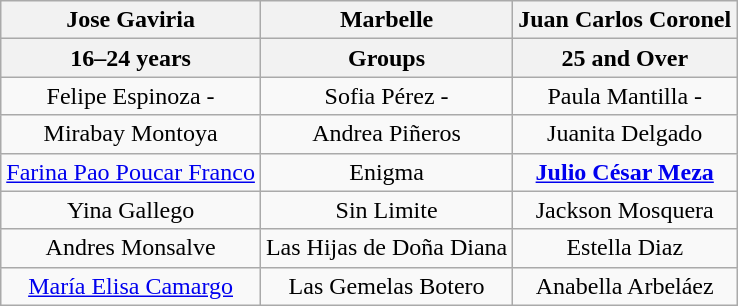<table class="wikitable" style="text-align:center">
<tr>
<th>Jose Gaviria</th>
<th>Marbelle</th>
<th>Juan Carlos Coronel</th>
</tr>
<tr>
<th>16–24 years</th>
<th>Groups</th>
<th>25 and Over</th>
</tr>
<tr>
<td>Felipe Espinoza -</td>
<td>Sofia Pérez -</td>
<td>Paula Mantilla -</td>
</tr>
<tr>
<td>Mirabay Montoya</td>
<td>Andrea Piñeros</td>
<td>Juanita Delgado</td>
</tr>
<tr>
<td><a href='#'>Farina Pao Poucar Franco</a></td>
<td>Enigma</td>
<td><strong><a href='#'>Julio César Meza</a></strong></td>
</tr>
<tr>
<td>Yina Gallego</td>
<td>Sin Limite</td>
<td>Jackson Mosquera</td>
</tr>
<tr>
<td>Andres Monsalve</td>
<td>Las Hijas de Doña Diana</td>
<td>Estella Diaz</td>
</tr>
<tr>
<td><a href='#'>María Elisa Camargo</a></td>
<td>Las Gemelas Botero</td>
<td>Anabella Arbeláez</td>
</tr>
</table>
